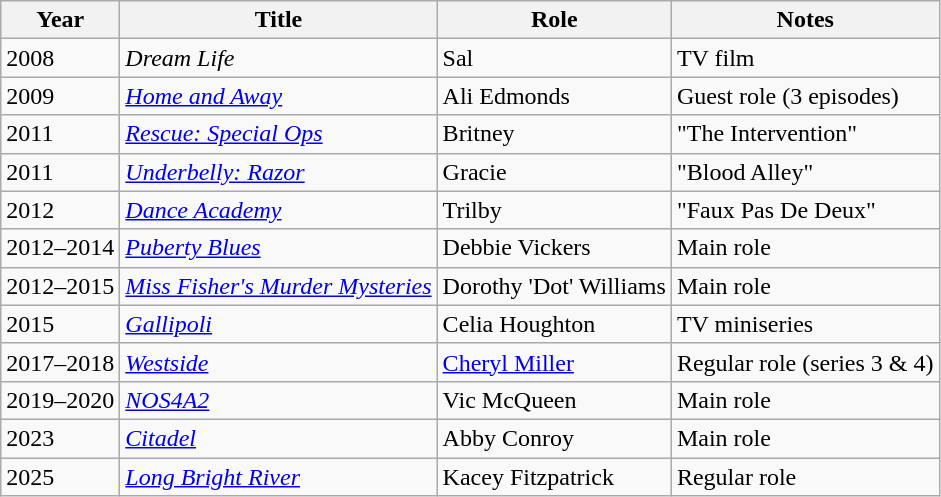<table class="wikitable sortable">
<tr>
<th>Year</th>
<th>Title</th>
<th>Role</th>
<th class="unsortable">Notes</th>
</tr>
<tr>
<td>2008</td>
<td><em>Dream Life</em></td>
<td>Sal</td>
<td>TV film</td>
</tr>
<tr>
<td>2009</td>
<td><em><a href='#'>Home and Away</a></em></td>
<td>Ali Edmonds</td>
<td>Guest role (3 episodes)</td>
</tr>
<tr>
<td>2011</td>
<td><em><a href='#'>Rescue: Special Ops</a></em></td>
<td>Britney</td>
<td>"The Intervention"</td>
</tr>
<tr>
<td>2011</td>
<td><em><a href='#'>Underbelly: Razor</a></em></td>
<td>Gracie</td>
<td>"Blood Alley"</td>
</tr>
<tr>
<td>2012</td>
<td><em><a href='#'>Dance Academy</a></em></td>
<td>Trilby</td>
<td>"Faux Pas De Deux"</td>
</tr>
<tr>
<td>2012–2014</td>
<td><em><a href='#'>Puberty Blues</a></em></td>
<td>Debbie Vickers</td>
<td>Main role</td>
</tr>
<tr>
<td>2012–2015</td>
<td><em><a href='#'>Miss Fisher's Murder Mysteries</a></em></td>
<td>Dorothy 'Dot' Williams</td>
<td>Main role</td>
</tr>
<tr>
<td>2015</td>
<td><em><a href='#'>Gallipoli</a></em></td>
<td>Celia Houghton</td>
<td>TV miniseries</td>
</tr>
<tr>
<td>2017–2018</td>
<td><em><a href='#'>Westside</a></em></td>
<td><a href='#'>Cheryl Miller</a></td>
<td>Regular role (series 3 & 4)</td>
</tr>
<tr>
<td>2019–2020</td>
<td><em><a href='#'>NOS4A2</a></em></td>
<td>Vic McQueen</td>
<td>Main role</td>
</tr>
<tr>
<td>2023</td>
<td><em><a href='#'>Citadel</a></em></td>
<td>Abby Conroy</td>
<td>Main role</td>
</tr>
<tr>
<td>2025</td>
<td><em><a href='#'>Long Bright River</a></em></td>
<td>Kacey Fitzpatrick</td>
<td>Regular role</td>
</tr>
</table>
